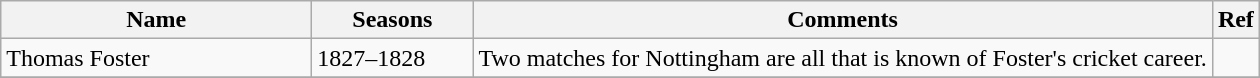<table class="wikitable">
<tr>
<th style="width:200px">Name</th>
<th style="width: 100px">Seasons</th>
<th>Comments</th>
<th>Ref</th>
</tr>
<tr>
<td>Thomas Foster</td>
<td>1827–1828</td>
<td>Two matches for Nottingham are all that is known of Foster's cricket career.</td>
<td></td>
</tr>
<tr>
</tr>
</table>
